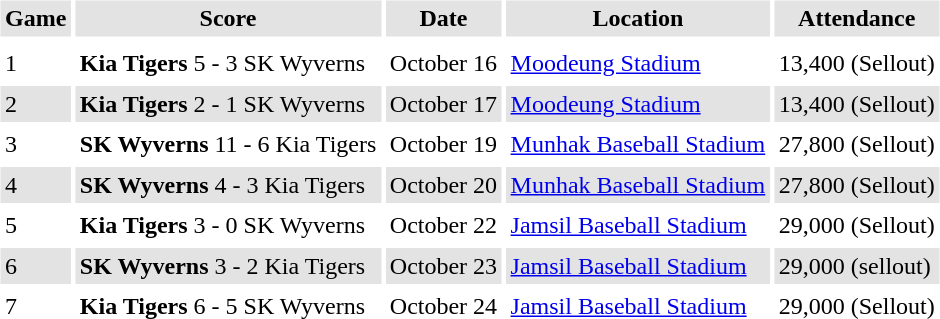<table border="0" cellspacing="3" cellpadding="3">
<tr style="background: #e3e3e3;">
<th>Game</th>
<th>Score</th>
<th>Date</th>
<th>Location</th>
<th>Attendance</th>
</tr>
<tr style="background: #e3e3e3;">
</tr>
<tr>
<td>1</td>
<td><strong>Kia Tigers</strong> 5 - 3 SK Wyverns</td>
<td>October 16</td>
<td><a href='#'>Moodeung Stadium</a></td>
<td>13,400 (Sellout)</td>
</tr>
<tr style="background: #e3e3e3;">
<td>2</td>
<td><strong>Kia Tigers</strong> 2 - 1 SK Wyverns</td>
<td>October 17</td>
<td><a href='#'>Moodeung Stadium</a></td>
<td>13,400 (Sellout)</td>
</tr>
<tr>
<td>3</td>
<td><strong>SK Wyverns</strong> 11 - 6 Kia Tigers</td>
<td>October 19</td>
<td><a href='#'>Munhak Baseball Stadium</a></td>
<td>27,800 (Sellout)</td>
</tr>
<tr style="background: #e3e3e3;">
<td>4</td>
<td><strong>SK Wyverns</strong> 4 - 3 Kia Tigers</td>
<td>October 20</td>
<td><a href='#'>Munhak Baseball Stadium</a></td>
<td>27,800 (Sellout)</td>
</tr>
<tr>
<td>5</td>
<td><strong>Kia Tigers</strong> 3 - 0 SK Wyverns</td>
<td>October 22</td>
<td><a href='#'>Jamsil Baseball Stadium</a></td>
<td>29,000 (Sellout)</td>
</tr>
<tr style="background: #e3e3e3;">
<td>6</td>
<td><strong>SK Wyverns</strong> 3 - 2 Kia Tigers</td>
<td>October 23</td>
<td><a href='#'>Jamsil Baseball Stadium</a></td>
<td>29,000 (sellout)</td>
</tr>
<tr>
<td>7</td>
<td><strong>Kia Tigers</strong> 6 - 5 SK Wyverns </td>
<td>October 24</td>
<td><a href='#'>Jamsil Baseball Stadium</a></td>
<td>29,000 (Sellout)</td>
</tr>
</table>
